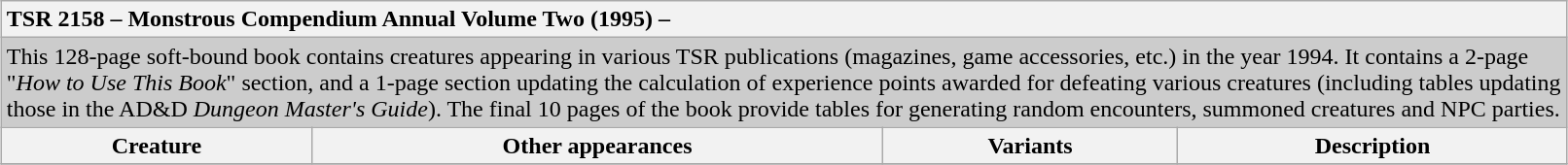<table class="wikitable collapsible" style="margin:15px; width:85%;">
<tr>
<th colspan="5" style="text-align:left">TSR 2158 – Monstrous Compendium Annual Volume Two (1995) – </th>
</tr>
<tr style="background:#ccc;">
<td colspan="5">This 128-page soft-bound book contains creatures appearing in various TSR publications (magazines, game accessories, etc.) in the year 1994. It contains a 2-page "<em>How to Use This Book</em>" section, and a 1-page section updating the calculation of experience points awarded for defeating various creatures (including tables updating those in the AD&D <em>Dungeon Master's Guide</em>). The final 10 pages of the book provide tables for generating random encounters, summoned creatures and NPC parties.</td>
</tr>
<tr>
<th>Creature</th>
<th>Other appearances</th>
<th>Variants</th>
<th>Description</th>
</tr>
<tr>
</tr>
</table>
